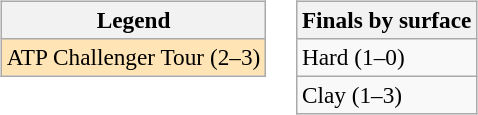<table>
<tr valign=top>
<td><br><table class="wikitable" style=font-size:97%>
<tr>
<th>Legend</th>
</tr>
<tr style="background:moccasin;">
<td>ATP Challenger Tour (2–3)</td>
</tr>
</table>
</td>
<td><br><table class="wikitable" style=font-size:97%>
<tr>
<th>Finals by surface</th>
</tr>
<tr>
<td>Hard (1–0)</td>
</tr>
<tr>
<td>Clay (1–3)</td>
</tr>
</table>
</td>
</tr>
</table>
